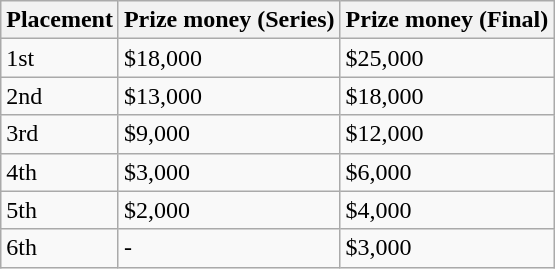<table class="wikitable">
<tr>
<th>Placement</th>
<th>Prize money (Series)</th>
<th>Prize money (Final)</th>
</tr>
<tr>
<td>1st</td>
<td>$18,000</td>
<td>$25,000</td>
</tr>
<tr>
<td>2nd</td>
<td>$13,000</td>
<td>$18,000</td>
</tr>
<tr>
<td>3rd</td>
<td>$9,000</td>
<td>$12,000</td>
</tr>
<tr>
<td>4th</td>
<td>$3,000</td>
<td>$6,000</td>
</tr>
<tr>
<td>5th</td>
<td>$2,000</td>
<td>$4,000</td>
</tr>
<tr>
<td>6th</td>
<td>-</td>
<td>$3,000</td>
</tr>
</table>
